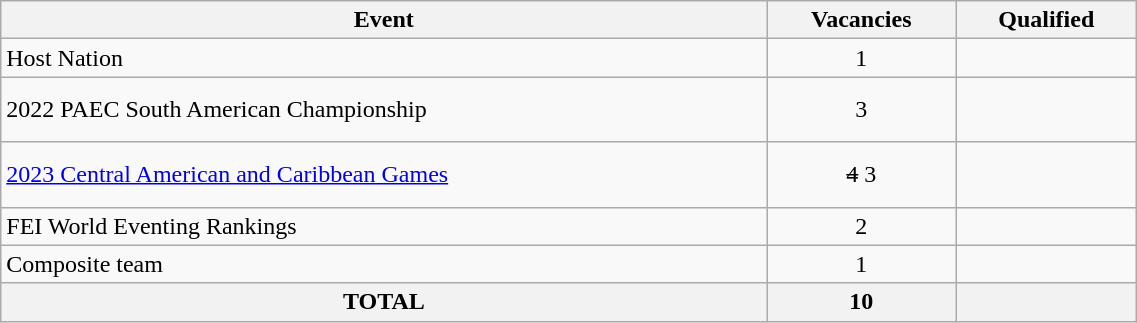<table class="wikitable" width=60%>
<tr>
<th scope="col">Event</th>
<th>Vacancies</th>
<th>Qualified</th>
</tr>
<tr>
<td>Host Nation</td>
<td align="center">1</td>
<td></td>
</tr>
<tr>
<td>2022 PAEC South American Championship</td>
<td align="center">3</td>
<td><br><br></td>
</tr>
<tr>
<td><a href='#'>2023 Central American and Caribbean Games</a></td>
<td align="center"><s>4</s> 3</td>
<td><br><br></td>
</tr>
<tr>
<td>FEI World Eventing Rankings</td>
<td align="center">2</td>
<td><br></td>
</tr>
<tr>
<td>Composite team</td>
<td align="center">1</td>
<td></td>
</tr>
<tr>
<th>TOTAL</th>
<th>10</th>
<th></th>
</tr>
</table>
